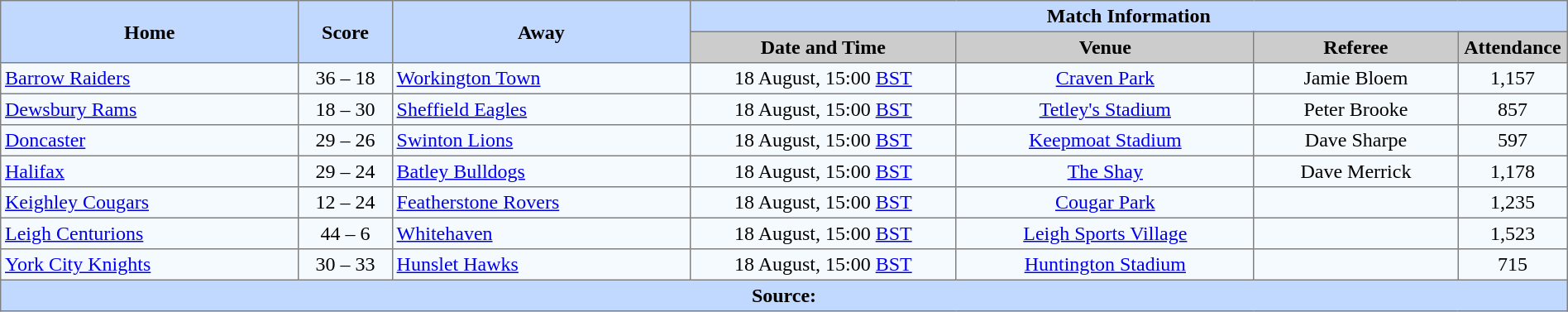<table border="1" cellpadding="3" cellspacing="0" style="border-collapse:collapse; text-align:center; width:100%;">
<tr style="background:#c1d8ff;">
<th rowspan="2" style="width:19%;">Home</th>
<th rowspan="2" style="width:6%;">Score</th>
<th rowspan="2" style="width:19%;">Away</th>
<th colspan=6>Match Information</th>
</tr>
<tr style="background:#ccc;">
<th width=17%>Date and Time</th>
<th width=19%>Venue</th>
<th width=13%>Referee</th>
<th width=7%>Attendance</th>
</tr>
<tr style="background:#f5faff;">
<td align=left> <a href='#'>Barrow Raiders</a></td>
<td>36 – 18</td>
<td align=left> <a href='#'>Workington Town</a></td>
<td>18 August, 15:00 <a href='#'>BST</a></td>
<td><a href='#'>Craven Park</a></td>
<td>Jamie Bloem</td>
<td>1,157</td>
</tr>
<tr style="background:#f5faff;">
<td align=left> <a href='#'>Dewsbury Rams</a></td>
<td>18 – 30</td>
<td align=left> <a href='#'>Sheffield Eagles</a></td>
<td>18 August, 15:00 <a href='#'>BST</a></td>
<td><a href='#'>Tetley's Stadium</a></td>
<td>Peter Brooke</td>
<td>857</td>
</tr>
<tr style="background:#f5faff;">
<td align=left> <a href='#'>Doncaster</a></td>
<td>29 – 26</td>
<td align=left> <a href='#'>Swinton Lions</a></td>
<td>18 August, 15:00 <a href='#'>BST</a></td>
<td><a href='#'>Keepmoat Stadium</a></td>
<td>Dave Sharpe</td>
<td>597</td>
</tr>
<tr style="background:#f5faff;">
<td align=left> <a href='#'>Halifax</a></td>
<td>29 – 24</td>
<td align=left> <a href='#'>Batley Bulldogs</a></td>
<td>18 August, 15:00 <a href='#'>BST</a></td>
<td><a href='#'>The Shay</a></td>
<td>Dave Merrick</td>
<td>1,178</td>
</tr>
<tr style="background:#f5faff;">
<td align=left> <a href='#'>Keighley Cougars</a></td>
<td>12 – 24</td>
<td align=left> <a href='#'>Featherstone Rovers</a></td>
<td>18 August, 15:00 <a href='#'>BST</a></td>
<td><a href='#'>Cougar Park</a></td>
<td></td>
<td>1,235</td>
</tr>
<tr style="background:#f5faff;">
<td align=left> <a href='#'>Leigh Centurions</a></td>
<td>44 – 6</td>
<td align=left> <a href='#'>Whitehaven</a></td>
<td>18 August, 15:00 <a href='#'>BST</a></td>
<td><a href='#'>Leigh Sports Village</a></td>
<td></td>
<td>1,523</td>
</tr>
<tr style="background:#f5faff;">
<td align=left> <a href='#'>York City Knights</a></td>
<td>30 – 33</td>
<td align=left> <a href='#'>Hunslet Hawks</a></td>
<td>18 August, 15:00 <a href='#'>BST</a></td>
<td><a href='#'>Huntington Stadium</a></td>
<td></td>
<td>715</td>
</tr>
<tr style="background:#c1d8ff;">
<th colspan=12>Source:</th>
</tr>
</table>
